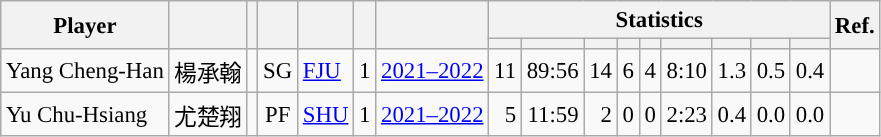<table class="wikitable sortable" style="font-size:95%; text-align:right;">
<tr>
<th rowspan="2">Player</th>
<th rowspan="2"></th>
<th rowspan="2"></th>
<th rowspan="2"></th>
<th rowspan="2"></th>
<th rowspan="2"></th>
<th rowspan="2"></th>
<th colspan="9">Statistics</th>
<th rowspan="2">Ref.</th>
</tr>
<tr>
<th></th>
<th></th>
<th></th>
<th></th>
<th></th>
<th></th>
<th></th>
<th></th>
<th></th>
</tr>
<tr>
<td align="left">Yang Cheng-Han</td>
<td align="left">楊承翰</td>
<td align="center"></td>
<td align="center">SG</td>
<td align="left"><a href='#'>FJU</a></td>
<td align="center">1</td>
<td align="center"><a href='#'>2021–2022</a></td>
<td>11</td>
<td>89:56</td>
<td>14</td>
<td>6</td>
<td>4</td>
<td>8:10</td>
<td>1.3</td>
<td>0.5</td>
<td>0.4</td>
<td align="center"></td>
</tr>
<tr>
<td align="left">Yu Chu-Hsiang</td>
<td align="left">尤楚翔</td>
<td align="center"></td>
<td align="center">PF</td>
<td align="left"><a href='#'>SHU</a></td>
<td align="center">1</td>
<td align="center"><a href='#'>2021–2022</a></td>
<td>5</td>
<td>11:59</td>
<td>2</td>
<td>0</td>
<td>0</td>
<td>2:23</td>
<td>0.4</td>
<td>0.0</td>
<td>0.0</td>
<td align="center"></td>
</tr>
</table>
